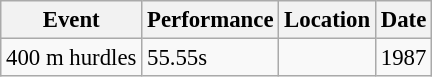<table class="wikitable" style="border-collapse: collapse; font-size: 95%;">
<tr>
<th scope="col">Event</th>
<th scope="col">Performance</th>
<th scope="col">Location</th>
<th scope="col">Date</th>
</tr>
<tr>
<td>400 m hurdles</td>
<td>55.55s</td>
<td></td>
<td>1987</td>
</tr>
</table>
